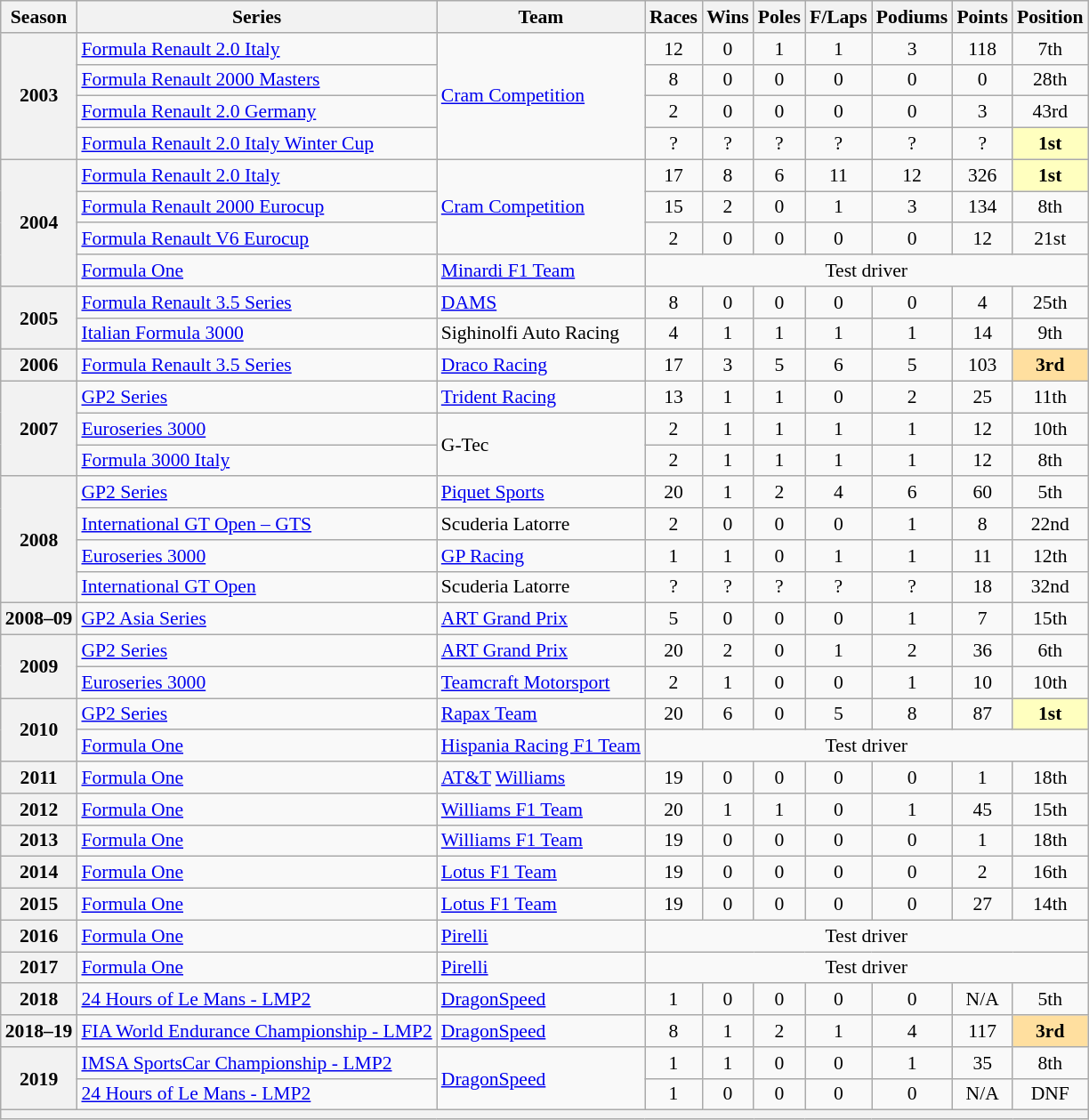<table class="wikitable" style="font-size: 90%; text-align:center">
<tr>
<th>Season</th>
<th>Series</th>
<th>Team</th>
<th>Races</th>
<th>Wins</th>
<th>Poles</th>
<th>F/Laps</th>
<th>Podiums</th>
<th>Points</th>
<th>Position</th>
</tr>
<tr>
<th rowspan=4>2003</th>
<td align=left><a href='#'>Formula Renault 2.0 Italy</a></td>
<td align=left rowspan=4><a href='#'>Cram Competition</a></td>
<td>12</td>
<td>0</td>
<td>1</td>
<td>1</td>
<td>3</td>
<td>118</td>
<td>7th</td>
</tr>
<tr>
<td align=left><a href='#'>Formula Renault 2000 Masters</a></td>
<td>8</td>
<td>0</td>
<td>0</td>
<td>0</td>
<td>0</td>
<td>0</td>
<td>28th</td>
</tr>
<tr>
<td align=left><a href='#'>Formula Renault 2.0 Germany</a></td>
<td>2</td>
<td>0</td>
<td>0</td>
<td>0</td>
<td>0</td>
<td>3</td>
<td>43rd</td>
</tr>
<tr>
<td align=left><a href='#'>Formula Renault 2.0 Italy Winter Cup</a></td>
<td>?</td>
<td>?</td>
<td>?</td>
<td>?</td>
<td>?</td>
<td>?</td>
<td style="background:#FFFFBF;"><strong>1st</strong></td>
</tr>
<tr>
<th rowspan=4>2004</th>
<td align=left><a href='#'>Formula Renault 2.0 Italy</a></td>
<td align=left rowspan=3><a href='#'>Cram Competition</a></td>
<td>17</td>
<td>8</td>
<td>6</td>
<td>11</td>
<td>12</td>
<td>326</td>
<td style="background:#FFFFBF;"><strong>1st</strong></td>
</tr>
<tr>
<td align=left><a href='#'>Formula Renault 2000 Eurocup</a></td>
<td>15</td>
<td>2</td>
<td>0</td>
<td>1</td>
<td>3</td>
<td>134</td>
<td>8th</td>
</tr>
<tr>
<td align=left><a href='#'>Formula Renault V6 Eurocup</a></td>
<td>2</td>
<td>0</td>
<td>0</td>
<td>0</td>
<td>0</td>
<td>12</td>
<td>21st</td>
</tr>
<tr>
<td align=left><a href='#'>Formula One</a></td>
<td align=left><a href='#'>Minardi F1 Team</a></td>
<td colspan="7">Test driver</td>
</tr>
<tr>
<th rowspan=2>2005</th>
<td align=left><a href='#'>Formula Renault 3.5 Series</a></td>
<td align=left><a href='#'>DAMS</a></td>
<td>8</td>
<td>0</td>
<td>0</td>
<td>0</td>
<td>0</td>
<td>4</td>
<td>25th</td>
</tr>
<tr>
<td align=left><a href='#'>Italian Formula 3000</a></td>
<td align=left>Sighinolfi Auto Racing</td>
<td>4</td>
<td>1</td>
<td>1</td>
<td>1</td>
<td>1</td>
<td>14</td>
<td>9th</td>
</tr>
<tr>
<th>2006</th>
<td align=left><a href='#'>Formula Renault 3.5 Series</a></td>
<td align=left><a href='#'>Draco Racing</a></td>
<td>17</td>
<td>3</td>
<td>5</td>
<td>6</td>
<td>5</td>
<td>103</td>
<td style="background:#ffdf9f;"><strong>3rd</strong></td>
</tr>
<tr>
<th rowspan=3>2007</th>
<td align=left><a href='#'>GP2 Series</a></td>
<td align=left><a href='#'>Trident Racing</a></td>
<td>13</td>
<td>1</td>
<td>1</td>
<td>0</td>
<td>2</td>
<td>25</td>
<td>11th</td>
</tr>
<tr>
<td align=left><a href='#'>Euroseries 3000</a></td>
<td align=left rowspan="2">G-Tec</td>
<td>2</td>
<td>1</td>
<td>1</td>
<td>1</td>
<td>1</td>
<td>12</td>
<td>10th</td>
</tr>
<tr>
<td align=left><a href='#'>Formula 3000 Italy</a></td>
<td>2</td>
<td>1</td>
<td>1</td>
<td>1</td>
<td>1</td>
<td>12</td>
<td>8th</td>
</tr>
<tr>
<th rowspan=4>2008</th>
<td align=left><a href='#'>GP2 Series</a></td>
<td align=left><a href='#'>Piquet Sports</a></td>
<td>20</td>
<td>1</td>
<td>2</td>
<td>4</td>
<td>6</td>
<td>60</td>
<td>5th</td>
</tr>
<tr>
<td align=left><a href='#'>International GT Open – GTS</a></td>
<td align=left>Scuderia Latorre</td>
<td>2</td>
<td>0</td>
<td>0</td>
<td>0</td>
<td>1</td>
<td>8</td>
<td>22nd</td>
</tr>
<tr>
<td align=left><a href='#'>Euroseries 3000</a></td>
<td align=left><a href='#'>GP Racing</a></td>
<td>1</td>
<td>1</td>
<td>0</td>
<td>1</td>
<td>1</td>
<td>11</td>
<td>12th</td>
</tr>
<tr>
<td align=left><a href='#'>International GT Open</a></td>
<td align=left>Scuderia Latorre</td>
<td>?</td>
<td>?</td>
<td>?</td>
<td>?</td>
<td>?</td>
<td>18</td>
<td>32nd</td>
</tr>
<tr>
<th>2008–09</th>
<td align=left><a href='#'>GP2 Asia Series</a></td>
<td align=left><a href='#'>ART Grand Prix</a></td>
<td>5</td>
<td>0</td>
<td>0</td>
<td>0</td>
<td>1</td>
<td>7</td>
<td>15th</td>
</tr>
<tr>
<th rowspan=2>2009</th>
<td align=left><a href='#'>GP2 Series</a></td>
<td align=left><a href='#'>ART Grand Prix</a></td>
<td>20</td>
<td>2</td>
<td>0</td>
<td>1</td>
<td>2</td>
<td>36</td>
<td>6th</td>
</tr>
<tr>
<td align=left><a href='#'>Euroseries 3000</a></td>
<td align=left><a href='#'>Teamcraft Motorsport</a></td>
<td>2</td>
<td>1</td>
<td>0</td>
<td>0</td>
<td>1</td>
<td>10</td>
<td>10th</td>
</tr>
<tr>
<th rowspan="2">2010</th>
<td align=left><a href='#'>GP2 Series</a></td>
<td align=left><a href='#'>Rapax Team</a></td>
<td>20</td>
<td>6</td>
<td>0</td>
<td>5</td>
<td>8</td>
<td>87</td>
<td style="background:#FFFFBF;"><strong>1st</strong></td>
</tr>
<tr>
<td align=left><a href='#'>Formula One</a></td>
<td align=left><a href='#'>Hispania Racing F1 Team</a></td>
<td colspan="7">Test driver</td>
</tr>
<tr>
<th>2011</th>
<td align=left><a href='#'>Formula One</a></td>
<td align=left><a href='#'>AT&T</a> <a href='#'>Williams</a></td>
<td>19</td>
<td>0</td>
<td>0</td>
<td>0</td>
<td>0</td>
<td>1</td>
<td>18th</td>
</tr>
<tr>
<th>2012</th>
<td align=left><a href='#'>Formula One</a></td>
<td align=left><a href='#'>Williams F1 Team</a></td>
<td>20</td>
<td>1</td>
<td>1</td>
<td>0</td>
<td>1</td>
<td>45</td>
<td>15th</td>
</tr>
<tr>
<th>2013</th>
<td align=left><a href='#'>Formula One</a></td>
<td align=left><a href='#'>Williams F1 Team</a></td>
<td>19</td>
<td>0</td>
<td>0</td>
<td>0</td>
<td>0</td>
<td>1</td>
<td>18th</td>
</tr>
<tr>
<th>2014</th>
<td align=left><a href='#'>Formula One</a></td>
<td align=left><a href='#'>Lotus F1 Team</a></td>
<td>19</td>
<td>0</td>
<td>0</td>
<td>0</td>
<td>0</td>
<td>2</td>
<td>16th</td>
</tr>
<tr>
<th>2015</th>
<td align=left><a href='#'>Formula One</a></td>
<td align=left><a href='#'>Lotus F1 Team</a></td>
<td>19</td>
<td>0</td>
<td>0</td>
<td>0</td>
<td>0</td>
<td>27</td>
<td>14th</td>
</tr>
<tr>
<th>2016</th>
<td align=left><a href='#'>Formula One</a></td>
<td align=left><a href='#'>Pirelli</a></td>
<td align="center" colspan=7>Test driver</td>
</tr>
<tr>
<th>2017</th>
<td align=left><a href='#'>Formula One</a></td>
<td align=left><a href='#'>Pirelli</a></td>
<td align="center" colspan=7>Test driver</td>
</tr>
<tr>
<th>2018</th>
<td align=left><a href='#'>24 Hours of Le Mans - LMP2</a></td>
<td align=left><a href='#'>DragonSpeed</a></td>
<td>1</td>
<td>0</td>
<td>0</td>
<td>0</td>
<td>0</td>
<td>N/A</td>
<td>5th</td>
</tr>
<tr>
<th>2018–19</th>
<td align=left><a href='#'>FIA World Endurance Championship - LMP2</a></td>
<td align=left><a href='#'>DragonSpeed</a></td>
<td>8</td>
<td>1</td>
<td>2</td>
<td>1</td>
<td>4</td>
<td>117</td>
<td style="background:#FFDF9F;"><strong>3rd</strong></td>
</tr>
<tr>
<th rowspan=2>2019</th>
<td align=left><a href='#'>IMSA SportsCar Championship - LMP2</a></td>
<td align=left rowspan=2><a href='#'>DragonSpeed</a></td>
<td>1</td>
<td>1</td>
<td>0</td>
<td>0</td>
<td>1</td>
<td>35</td>
<td>8th</td>
</tr>
<tr>
<td align=left><a href='#'>24 Hours of Le Mans - LMP2</a></td>
<td>1</td>
<td>0</td>
<td>0</td>
<td>0</td>
<td>0</td>
<td>N/A</td>
<td>DNF</td>
</tr>
<tr>
<th colspan="10"></th>
</tr>
</table>
